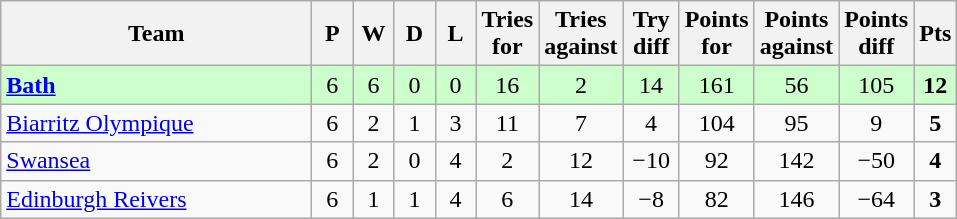<table class="wikitable" style="text-align: center;">
<tr>
<th width="200">Team</th>
<th width="20">P</th>
<th width="20">W</th>
<th width="20">D</th>
<th width="20">L</th>
<th width="20">Tries for</th>
<th width="20">Tries against</th>
<th width="30">Try diff</th>
<th width="20">Points for</th>
<th width="20">Points against</th>
<th width="25">Points diff</th>
<th width="20">Pts</th>
</tr>
<tr bgcolor="#ccffcc">
<td align=left> <strong><a href='#'>Bath</a></strong></td>
<td>6</td>
<td>6</td>
<td>0</td>
<td>0</td>
<td>16</td>
<td>2</td>
<td>14</td>
<td>161</td>
<td>56</td>
<td>105</td>
<td><strong>12</strong></td>
</tr>
<tr>
<td align=left> <a href='#'>Biarritz Olympique</a></td>
<td>6</td>
<td>2</td>
<td>1</td>
<td>3</td>
<td>11</td>
<td>7</td>
<td>4</td>
<td>104</td>
<td>95</td>
<td>9</td>
<td><strong>5</strong></td>
</tr>
<tr>
<td align=left> <a href='#'>Swansea</a></td>
<td>6</td>
<td>2</td>
<td>0</td>
<td>4</td>
<td>2</td>
<td>12</td>
<td>−10</td>
<td>92</td>
<td>142</td>
<td>−50</td>
<td><strong>4</strong></td>
</tr>
<tr>
<td align=left> <a href='#'>Edinburgh Reivers</a></td>
<td>6</td>
<td>1</td>
<td>1</td>
<td>4</td>
<td>6</td>
<td>14</td>
<td>−8</td>
<td>82</td>
<td>146</td>
<td>−64</td>
<td><strong>3</strong></td>
</tr>
</table>
